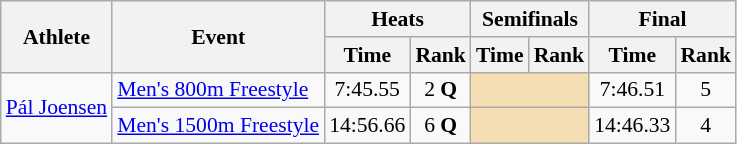<table class=wikitable style="font-size:90%">
<tr>
<th rowspan="2">Athlete</th>
<th rowspan="2">Event</th>
<th colspan="2">Heats</th>
<th colspan="2">Semifinals</th>
<th colspan="2">Final</th>
</tr>
<tr>
<th>Time</th>
<th>Rank</th>
<th>Time</th>
<th>Rank</th>
<th>Time</th>
<th>Rank</th>
</tr>
<tr>
<td rowspan="2"><a href='#'>Pál Joensen</a></td>
<td><a href='#'>Men's 800m Freestyle</a></td>
<td align=center>7:45.55</td>
<td align=center>2 <strong>Q</strong></td>
<td colspan= 2 bgcolor="wheat"></td>
<td align=center>7:46.51</td>
<td align=center>5</td>
</tr>
<tr>
<td><a href='#'>Men's 1500m Freestyle</a></td>
<td align=center>14:56.66</td>
<td align=center>6 <strong>Q</strong></td>
<td colspan= 2 bgcolor="wheat"></td>
<td align=center>14:46.33</td>
<td align=center>4</td>
</tr>
</table>
